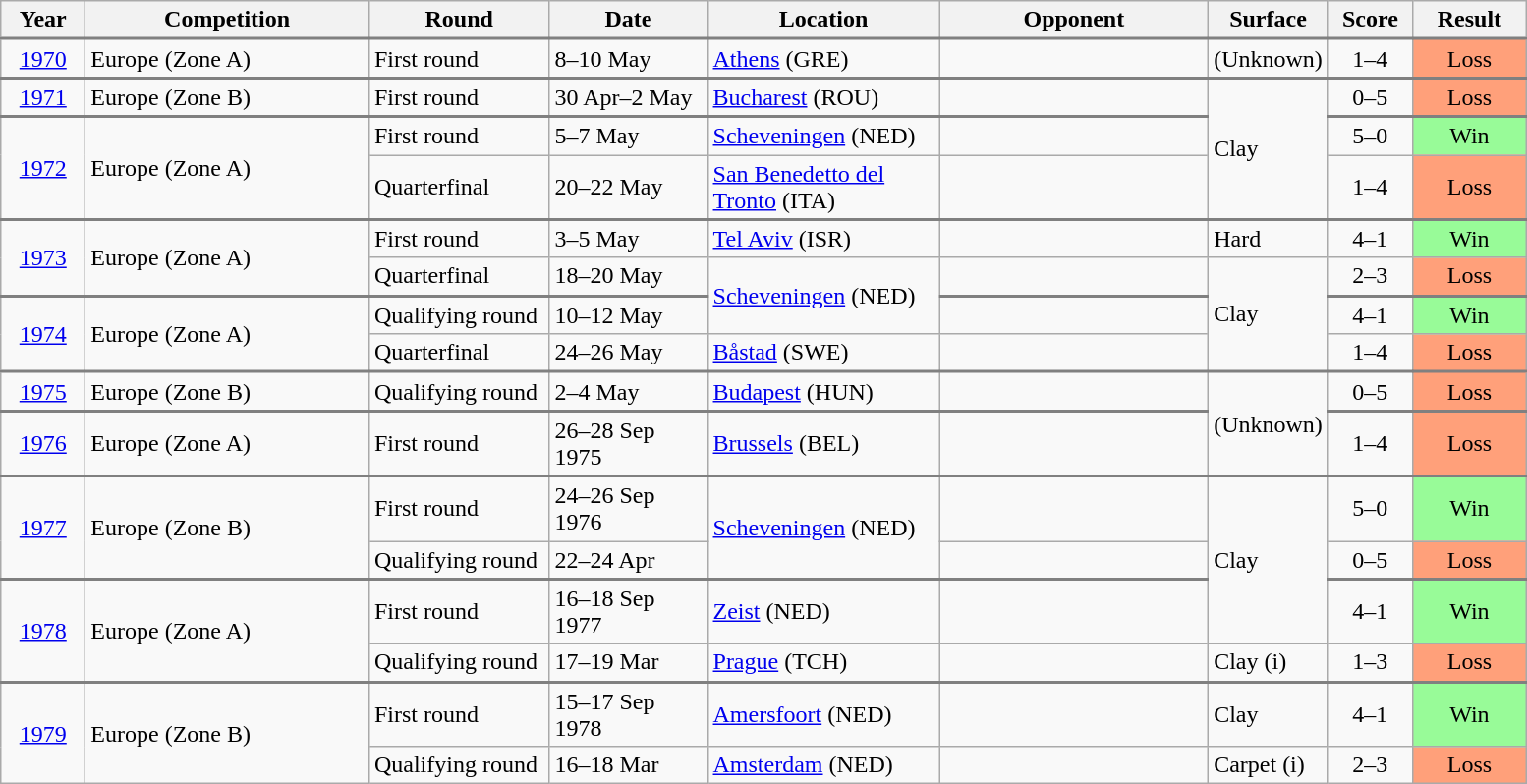<table class="wikitable collapsible collapsed">
<tr>
<th width="50">Year</th>
<th width="185">Competition</th>
<th width="115">Round</th>
<th width="100">Date</th>
<th width="150">Location</th>
<th width="175">Opponent</th>
<th width="70">Surface</th>
<th width="50">Score</th>
<th width="70">Result</th>
</tr>
<tr style="border-top:2px solid gray;">
<td align="center"><a href='#'>1970</a></td>
<td>Europe (Zone A)</td>
<td>First round</td>
<td>8–10 May</td>
<td><a href='#'>Athens</a> (GRE)</td>
<td></td>
<td>(Unknown)</td>
<td align="center">1–4</td>
<td align="center" bgcolor="FFA07A">Loss</td>
</tr>
<tr style="border-top:2px solid gray;">
<td align="center"><a href='#'>1971</a></td>
<td>Europe (Zone B)</td>
<td>First round</td>
<td>30 Apr–2 May</td>
<td><a href='#'>Bucharest</a> (ROU)</td>
<td></td>
<td rowspan="3">Clay</td>
<td align="center">0–5</td>
<td align="center" bgcolor="FFA07A">Loss</td>
</tr>
<tr style="border-top:2px solid gray;">
<td align="center" rowspan="2"><a href='#'>1972</a></td>
<td rowspan="2">Europe (Zone A)</td>
<td>First round</td>
<td>5–7 May</td>
<td><a href='#'>Scheveningen</a> (NED)</td>
<td></td>
<td align="center">5–0</td>
<td align="center" bgcolor="#98FB98">Win</td>
</tr>
<tr>
<td>Quarterfinal</td>
<td>20–22 May</td>
<td><a href='#'>San Benedetto del Tronto</a> (ITA)</td>
<td></td>
<td align="center">1–4</td>
<td align="center" bgcolor="FFA07A">Loss</td>
</tr>
<tr style="border-top:2px solid gray;">
<td align="center" rowspan="2"><a href='#'>1973</a></td>
<td rowspan="2">Europe (Zone A)</td>
<td>First round</td>
<td>3–5 May</td>
<td><a href='#'>Tel Aviv</a> (ISR)</td>
<td></td>
<td>Hard</td>
<td align="center">4–1</td>
<td align="center" bgcolor="#98FB98">Win</td>
</tr>
<tr>
<td>Quarterfinal</td>
<td>18–20 May</td>
<td rowspan="2"><a href='#'>Scheveningen</a> (NED)</td>
<td></td>
<td rowspan="3">Clay</td>
<td align="center">2–3</td>
<td align="center" bgcolor="FFA07A">Loss</td>
</tr>
<tr style="border-top:2px solid gray;">
<td align="center" rowspan="2"><a href='#'>1974</a></td>
<td rowspan="2">Europe (Zone A)</td>
<td>Qualifying round</td>
<td>10–12 May</td>
<td></td>
<td align="center">4–1</td>
<td align="center" bgcolor="#98FB98">Win</td>
</tr>
<tr>
<td>Quarterfinal</td>
<td>24–26 May</td>
<td><a href='#'>Båstad</a> (SWE)</td>
<td></td>
<td align="center">1–4</td>
<td align="center" bgcolor="FFA07A">Loss</td>
</tr>
<tr style="border-top:2px solid gray;">
<td align="center"><a href='#'>1975</a></td>
<td>Europe (Zone B)</td>
<td>Qualifying round</td>
<td>2–4 May</td>
<td><a href='#'>Budapest</a> (HUN)</td>
<td></td>
<td rowspan="2">(Unknown)</td>
<td align="center">0–5</td>
<td align="center" bgcolor="FFA07A">Loss</td>
</tr>
<tr style="border-top:2px solid gray;">
<td align="center"><a href='#'>1976</a></td>
<td>Europe (Zone A)</td>
<td>First round</td>
<td>26–28 Sep 1975</td>
<td><a href='#'>Brussels</a> (BEL)</td>
<td></td>
<td align="center">1–4</td>
<td align="center" bgcolor="FFA07A">Loss</td>
</tr>
<tr style="border-top:2px solid gray;">
<td align="center" rowspan="2"><a href='#'>1977</a></td>
<td rowspan="2">Europe (Zone B)</td>
<td>First round</td>
<td>24–26 Sep 1976</td>
<td rowspan="2"><a href='#'>Scheveningen</a> (NED)</td>
<td></td>
<td rowspan="3">Clay</td>
<td align="center">5–0</td>
<td align="center" bgcolor="#98FB98">Win</td>
</tr>
<tr>
<td>Qualifying round</td>
<td>22–24 Apr</td>
<td></td>
<td align="center">0–5</td>
<td align="center" bgcolor="FFA07A">Loss</td>
</tr>
<tr style="border-top:2px solid gray;">
<td align="center" rowspan="2"><a href='#'>1978</a></td>
<td rowspan="2">Europe (Zone A)</td>
<td>First round</td>
<td>16–18 Sep 1977</td>
<td><a href='#'>Zeist</a> (NED)</td>
<td></td>
<td align="center">4–1</td>
<td align="center" bgcolor="#98FB98">Win</td>
</tr>
<tr>
<td>Qualifying round</td>
<td>17–19 Mar</td>
<td><a href='#'>Prague</a> (TCH)</td>
<td></td>
<td>Clay (i)</td>
<td align="center">1–3</td>
<td align="center" bgcolor="FFA07A">Loss</td>
</tr>
<tr style="border-top:2px solid gray;">
<td align="center" rowspan="2"><a href='#'>1979</a></td>
<td rowspan="2">Europe (Zone B)</td>
<td>First round</td>
<td>15–17 Sep 1978</td>
<td><a href='#'>Amersfoort</a> (NED)</td>
<td></td>
<td>Clay</td>
<td align="center">4–1</td>
<td align="center" bgcolor="#98FB98">Win</td>
</tr>
<tr>
<td>Qualifying round</td>
<td>16–18 Mar</td>
<td><a href='#'>Amsterdam</a> (NED)</td>
<td></td>
<td>Carpet (i)</td>
<td align="center">2–3</td>
<td align="center" bgcolor="FFA07A">Loss</td>
</tr>
</table>
